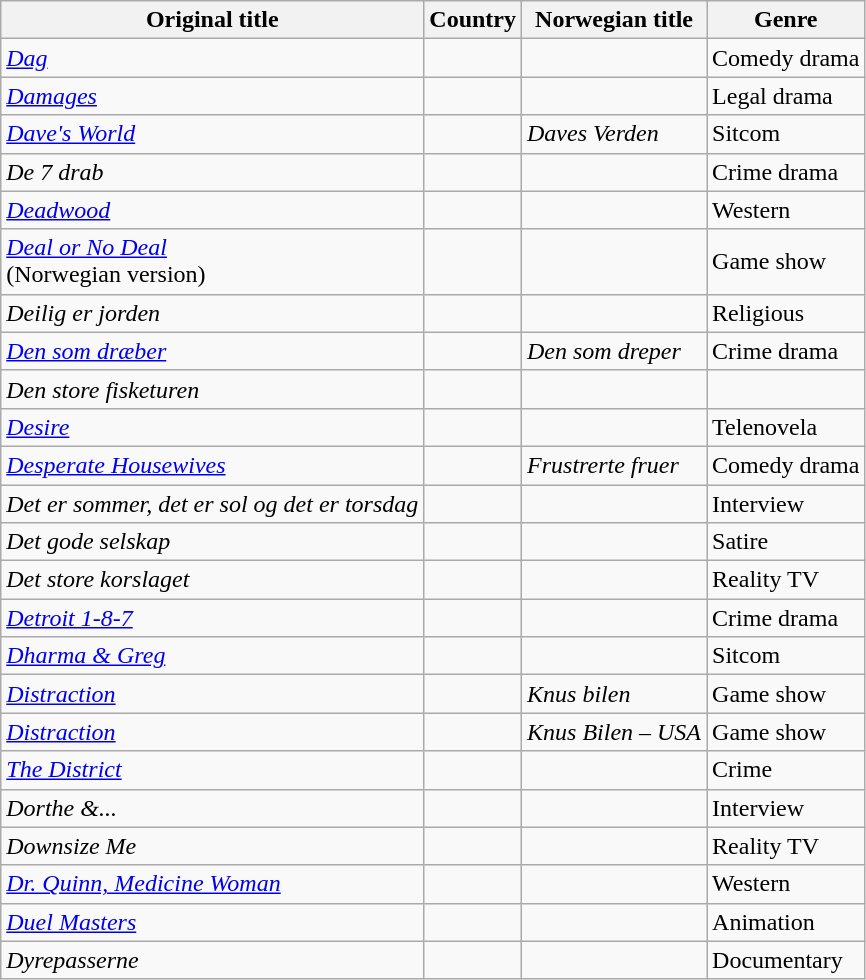<table class="wikitable sortable">
<tr>
<th>Original title</th>
<th>Country</th>
<th>Norwegian title</th>
<th>Genre</th>
</tr>
<tr>
<td><em><a href='#'>Dag</a></em></td>
<td></td>
<td></td>
<td>Comedy drama</td>
</tr>
<tr>
<td><em><a href='#'>Damages</a></em></td>
<td></td>
<td></td>
<td>Legal drama</td>
</tr>
<tr>
<td><em><a href='#'>Dave's World</a></em></td>
<td></td>
<td><em>Daves Verden</em></td>
<td>Sitcom</td>
</tr>
<tr>
<td><em>De 7 drab</em></td>
<td></td>
<td></td>
<td>Crime drama</td>
</tr>
<tr>
<td><em><a href='#'>Deadwood</a></em></td>
<td></td>
<td></td>
<td>Western</td>
</tr>
<tr>
<td><em><a href='#'>Deal or No Deal</a></em><br>(Norwegian version)</td>
<td></td>
<td></td>
<td>Game show</td>
</tr>
<tr>
<td><em>Deilig er jorden</em></td>
<td></td>
<td></td>
<td>Religious</td>
</tr>
<tr>
<td><em><a href='#'>Den som dræber</a></em></td>
<td></td>
<td><em>Den som dreper</em></td>
<td>Crime drama</td>
</tr>
<tr>
<td><em>Den store fisketuren</em></td>
<td></td>
<td></td>
<td></td>
</tr>
<tr>
<td><em><a href='#'>Desire</a></em></td>
<td></td>
<td></td>
<td>Telenovela</td>
</tr>
<tr>
<td><em><a href='#'>Desperate Housewives</a></em></td>
<td></td>
<td><em>Frustrerte fruer</em></td>
<td>Comedy drama</td>
</tr>
<tr>
<td><em>Det er sommer, det er sol og det er torsdag</em></td>
<td></td>
<td></td>
<td>Interview</td>
</tr>
<tr>
<td><em>Det gode selskap</em></td>
<td></td>
<td></td>
<td>Satire</td>
</tr>
<tr>
<td><em>Det store korslaget</em></td>
<td></td>
<td></td>
<td>Reality TV</td>
</tr>
<tr>
<td><em><a href='#'>Detroit 1-8-7</a></em></td>
<td></td>
<td></td>
<td>Crime drama</td>
</tr>
<tr>
<td><em><a href='#'>Dharma & Greg</a></em></td>
<td></td>
<td></td>
<td>Sitcom</td>
</tr>
<tr>
<td><em><a href='#'>Distraction</a></em></td>
<td></td>
<td><em>Knus bilen</em></td>
<td>Game show</td>
</tr>
<tr>
<td><em><a href='#'>Distraction</a></em></td>
<td></td>
<td><em>Knus Bilen – USA</em></td>
<td>Game show</td>
</tr>
<tr>
<td><em><a href='#'>The District</a></em></td>
<td></td>
<td></td>
<td>Crime</td>
</tr>
<tr>
<td><em>Dorthe &...</em></td>
<td></td>
<td></td>
<td>Interview</td>
</tr>
<tr>
<td><em>Downsize Me</em></td>
<td></td>
<td></td>
<td>Reality TV</td>
</tr>
<tr>
<td><em><a href='#'>Dr. Quinn, Medicine Woman</a></em></td>
<td></td>
<td></td>
<td>Western</td>
</tr>
<tr>
<td><em><a href='#'>Duel Masters</a></em></td>
<td></td>
<td></td>
<td>Animation</td>
</tr>
<tr>
<td><em>Dyrepasserne</em></td>
<td></td>
<td></td>
<td>Documentary</td>
</tr>
</table>
